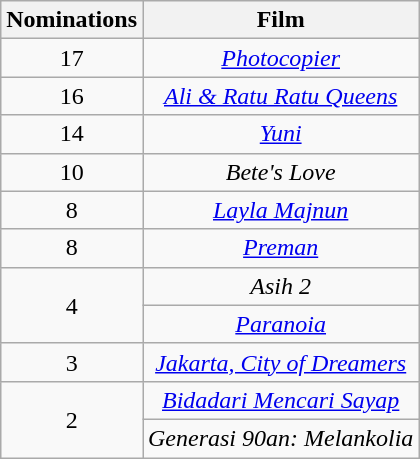<table class="wikitable plainrowheaders" style="text-align:center;">
<tr>
<th scope="col" style="width:55px;">Nominations</th>
<th scope="col" style="text-align:center;">Film</th>
</tr>
<tr>
<td scope="row" style="text-align:center">17</td>
<td><em><a href='#'>Photocopier</a></em></td>
</tr>
<tr>
<td>16</td>
<td><em><a href='#'>Ali & Ratu Ratu Queens</a></em></td>
</tr>
<tr>
<td>14</td>
<td><em><a href='#'>Yuni</a></em></td>
</tr>
<tr>
<td scope="row" style="text-align:center">10</td>
<td><em>Bete's Love</em></td>
</tr>
<tr>
<td>8</td>
<td><em><a href='#'>Layla Majnun</a></em></td>
</tr>
<tr>
<td>8</td>
<td><em><a href='#'>Preman</a></em></td>
</tr>
<tr>
<td rowspan="2">4</td>
<td><em>Asih 2</em></td>
</tr>
<tr>
<td><em><a href='#'>Paranoia</a></em></td>
</tr>
<tr>
<td>3</td>
<td><em><a href='#'>Jakarta, City of Dreamers</a></em></td>
</tr>
<tr>
<td rowspan="2">2</td>
<td><em><a href='#'>Bidadari Mencari Sayap</a></em></td>
</tr>
<tr>
<td><em>Generasi 90an:  Melankolia</em></td>
</tr>
</table>
